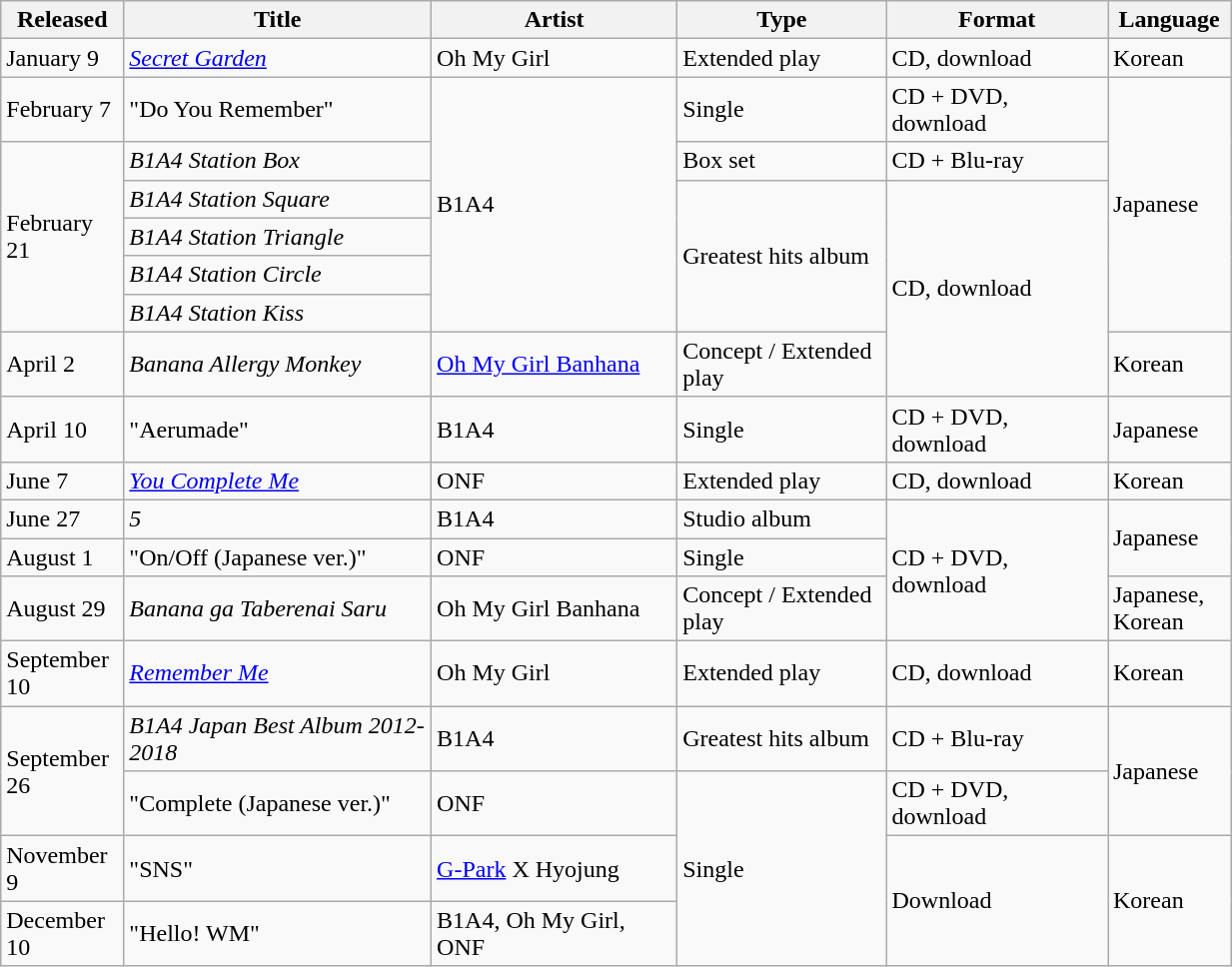<table class="wikitable sortable" align="left center" style="width:65%;">
<tr>
<th style="width:10%;">Released</th>
<th style="width:25%;">Title</th>
<th style="width:20%;">Artist</th>
<th style="width:17%;">Type</th>
<th style="width:18%;">Format</th>
<th style="width:15%;">Language</th>
</tr>
<tr>
<td>January 9</td>
<td><em><a href='#'>Secret Garden</a></em></td>
<td>Oh My Girl</td>
<td>Extended play</td>
<td>CD, download</td>
<td>Korean</td>
</tr>
<tr>
<td>February 7</td>
<td>"Do You Remember"</td>
<td rowspan="6">B1A4</td>
<td>Single</td>
<td>CD + DVD, download</td>
<td rowspan="6">Japanese</td>
</tr>
<tr>
<td rowspan="5">February 21</td>
<td><em>B1A4 Station Box</em></td>
<td>Box set</td>
<td>CD + Blu-ray</td>
</tr>
<tr>
<td><em>B1A4 Station Square</em></td>
<td rowspan="4">Greatest hits album</td>
<td rowspan="5">CD, download</td>
</tr>
<tr>
<td><em>B1A4 Station Triangle</em></td>
</tr>
<tr>
<td><em>B1A4 Station Circle</em></td>
</tr>
<tr>
<td><em>B1A4 Station Kiss</em></td>
</tr>
<tr>
<td>April 2</td>
<td><em>Banana Allergy Monkey</em></td>
<td><a href='#'>Oh My Girl Banhana</a></td>
<td>Concept / Extended play</td>
<td>Korean</td>
</tr>
<tr>
<td>April 10</td>
<td>"Aerumade"</td>
<td>B1A4</td>
<td>Single</td>
<td>CD + DVD, download</td>
<td>Japanese</td>
</tr>
<tr>
<td>June 7</td>
<td><em><a href='#'>You Complete Me</a></em></td>
<td>ONF</td>
<td>Extended play</td>
<td>CD, download</td>
<td>Korean</td>
</tr>
<tr>
<td>June 27</td>
<td><em>5</em></td>
<td>B1A4</td>
<td>Studio album</td>
<td rowspan="3">CD + DVD, download</td>
<td rowspan="2">Japanese</td>
</tr>
<tr>
<td>August 1</td>
<td>"On/Off (Japanese ver.)"</td>
<td>ONF</td>
<td>Single</td>
</tr>
<tr>
<td>August 29</td>
<td><em>Banana ga Taberenai Saru</em></td>
<td>Oh My Girl Banhana</td>
<td>Concept / Extended play</td>
<td>Japanese, Korean</td>
</tr>
<tr>
<td>September 10</td>
<td><em><a href='#'>Remember Me</a></em></td>
<td>Oh My Girl</td>
<td>Extended play</td>
<td>CD, download</td>
<td>Korean</td>
</tr>
<tr>
<td rowspan="2">September 26</td>
<td><em>B1A4 Japan Best Album 2012-2018</em></td>
<td>B1A4</td>
<td>Greatest hits album</td>
<td>CD + Blu-ray</td>
<td rowspan="2">Japanese</td>
</tr>
<tr>
<td>"Complete (Japanese ver.)"</td>
<td>ONF</td>
<td rowspan="3">Single</td>
<td>CD + DVD, download</td>
</tr>
<tr>
<td>November 9</td>
<td>"SNS"</td>
<td><a href='#'>G-Park</a> X Hyojung</td>
<td rowspan="2">Download</td>
<td rowspan=2">Korean</td>
</tr>
<tr>
<td>December 10</td>
<td>"Hello! WM"</td>
<td>B1A4, Oh My Girl, ONF</td>
</tr>
</table>
